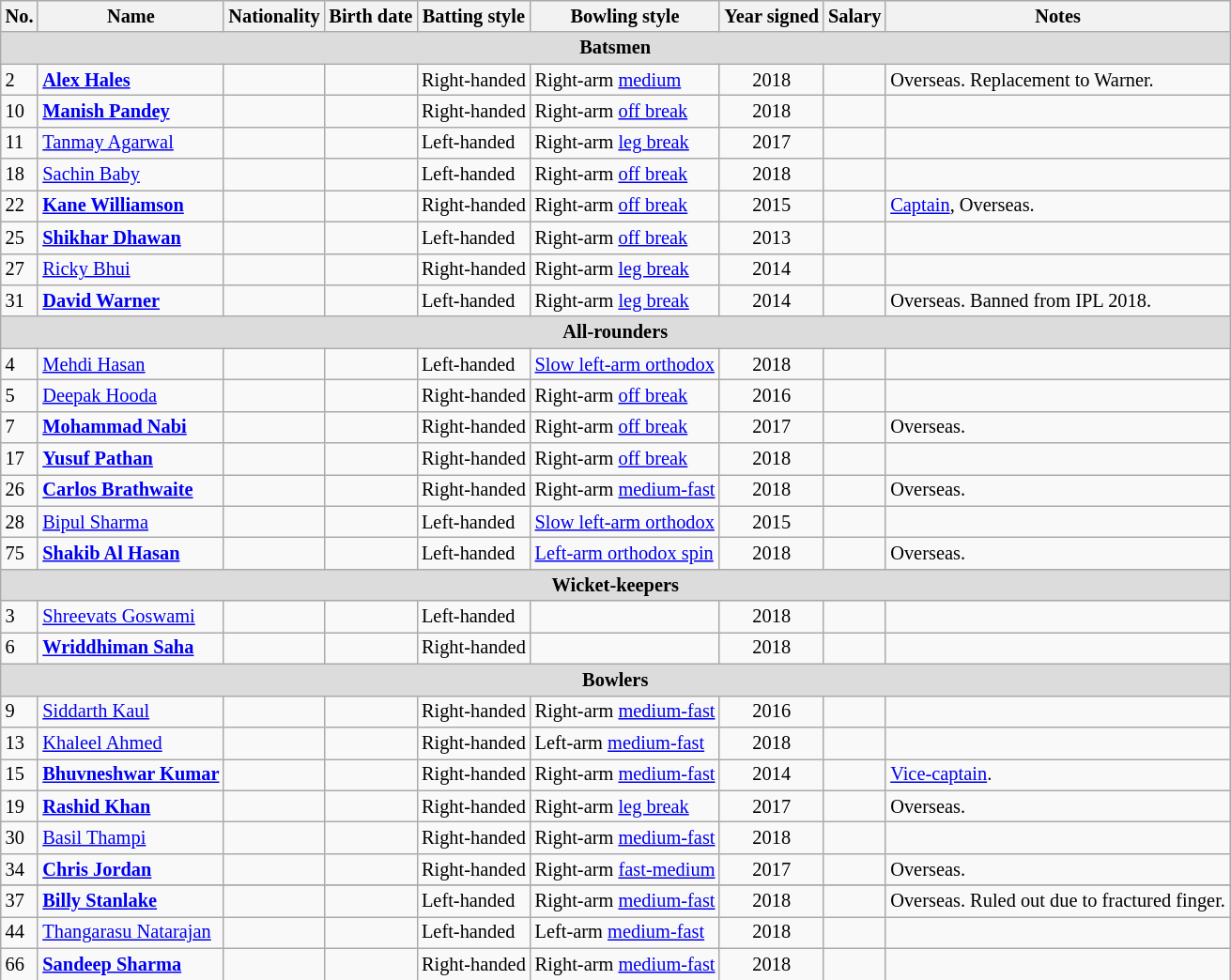<table class="wikitable"  style="font-size:85%;">
<tr>
<th>No.</th>
<th>Name</th>
<th>Nationality</th>
<th>Birth date</th>
<th>Batting style</th>
<th>Bowling style</th>
<th>Year signed</th>
<th>Salary</th>
<th>Notes</th>
</tr>
<tr>
<th colspan="9" style="background: #DCDCDC; text-align:center;">Batsmen</th>
</tr>
<tr>
<td>2</td>
<td><strong><a href='#'>Alex Hales</a></strong></td>
<td></td>
<td></td>
<td>Right-handed</td>
<td>Right-arm <a href='#'>medium</a></td>
<td style="text-align:center;">2018</td>
<td style="text-align:right;"></td>
<td>Overseas. Replacement to Warner.</td>
</tr>
<tr>
<td>10</td>
<td><strong><a href='#'>Manish Pandey</a></strong></td>
<td></td>
<td></td>
<td>Right-handed</td>
<td>Right-arm <a href='#'>off break</a></td>
<td style="text-align:center;">2018</td>
<td style="text-align:right;"></td>
<td></td>
</tr>
<tr>
<td>11</td>
<td><a href='#'>Tanmay Agarwal</a></td>
<td></td>
<td></td>
<td>Left-handed</td>
<td>Right-arm <a href='#'>leg break</a></td>
<td style="text-align:center;">2017</td>
<td style="text-align:right;"></td>
<td></td>
</tr>
<tr>
<td>18</td>
<td><a href='#'>Sachin Baby</a></td>
<td></td>
<td></td>
<td>Left-handed</td>
<td>Right-arm <a href='#'>off break</a></td>
<td style="text-align:center;">2018</td>
<td style="text-align:right;"></td>
<td></td>
</tr>
<tr>
<td>22</td>
<td><strong><a href='#'>Kane Williamson</a></strong></td>
<td></td>
<td></td>
<td>Right-handed</td>
<td>Right-arm <a href='#'>off break</a></td>
<td style="text-align:center;">2015</td>
<td style="text-align:right;"></td>
<td><a href='#'>Captain</a>, Overseas.</td>
</tr>
<tr>
<td>25</td>
<td><strong><a href='#'>Shikhar Dhawan</a></strong></td>
<td></td>
<td></td>
<td>Left-handed</td>
<td>Right-arm <a href='#'>off break</a></td>
<td style="text-align:center;">2013</td>
<td style="text-align:right;"></td>
<td></td>
</tr>
<tr>
<td>27</td>
<td><a href='#'>Ricky Bhui</a></td>
<td></td>
<td></td>
<td>Right-handed</td>
<td>Right-arm <a href='#'>leg break</a></td>
<td style="text-align:center;">2014</td>
<td style="text-align:right;"></td>
<td></td>
</tr>
<tr>
<td>31</td>
<td><strong><a href='#'>David Warner</a></strong></td>
<td></td>
<td></td>
<td>Left-handed</td>
<td>Right-arm <a href='#'>leg break</a></td>
<td style="text-align:center;">2014</td>
<td style="text-align:right;"></td>
<td>Overseas. Banned from IPL 2018.</td>
</tr>
<tr>
<th colspan="9" style="background: #DCDCDC; text-align:center;">All-rounders</th>
</tr>
<tr>
<td>4</td>
<td><a href='#'>Mehdi Hasan</a></td>
<td></td>
<td></td>
<td>Left-handed</td>
<td><a href='#'>Slow left-arm orthodox</a></td>
<td style="text-align:center;">2018</td>
<td style="text-align:right;"></td>
<td></td>
</tr>
<tr>
<td>5</td>
<td><a href='#'>Deepak Hooda</a></td>
<td></td>
<td></td>
<td>Right-handed</td>
<td>Right-arm <a href='#'>off break</a></td>
<td style="text-align:center;">2016</td>
<td style="text-align:right;"></td>
<td></td>
</tr>
<tr>
<td>7</td>
<td><strong><a href='#'>Mohammad Nabi</a></strong></td>
<td></td>
<td></td>
<td>Right-handed</td>
<td>Right-arm <a href='#'>off break</a></td>
<td style="text-align:center;">2017</td>
<td style="text-align:right;"></td>
<td>Overseas.</td>
</tr>
<tr>
<td>17</td>
<td><strong><a href='#'>Yusuf Pathan</a></strong></td>
<td></td>
<td></td>
<td>Right-handed</td>
<td>Right-arm <a href='#'>off break</a></td>
<td style="text-align:center;">2018</td>
<td style="text-align:right;"></td>
<td></td>
</tr>
<tr>
<td>26</td>
<td><strong><a href='#'>Carlos Brathwaite</a></strong></td>
<td></td>
<td></td>
<td>Right-handed</td>
<td>Right-arm <a href='#'>medium-fast</a></td>
<td style="text-align:center;">2018</td>
<td style="text-align:right;"></td>
<td>Overseas.</td>
</tr>
<tr>
<td>28</td>
<td><a href='#'>Bipul Sharma</a></td>
<td></td>
<td></td>
<td>Left-handed</td>
<td><a href='#'>Slow left-arm orthodox</a></td>
<td style="text-align:center;">2015</td>
<td style="text-align:right;"></td>
<td></td>
</tr>
<tr>
<td>75</td>
<td><strong><a href='#'>Shakib Al Hasan</a></strong></td>
<td></td>
<td></td>
<td>Left-handed</td>
<td><a href='#'>Left-arm orthodox spin</a></td>
<td style="text-align:center;">2018</td>
<td style="text-align:right;"></td>
<td>Overseas.</td>
</tr>
<tr>
<th colspan="9" style="background: #DCDCDC; text-align:center;">Wicket-keepers</th>
</tr>
<tr>
<td>3</td>
<td><a href='#'>Shreevats Goswami</a></td>
<td></td>
<td></td>
<td>Left-handed</td>
<td></td>
<td style="text-align:center;">2018</td>
<td style="text-align:right;"></td>
<td></td>
</tr>
<tr>
<td>6</td>
<td><strong><a href='#'>Wriddhiman Saha</a></strong></td>
<td></td>
<td></td>
<td>Right-handed</td>
<td></td>
<td style="text-align:center;">2018</td>
<td style="text-align:right;"></td>
<td></td>
</tr>
<tr>
<th colspan="9" style="background: #DCDCDC; text-align:center;">Bowlers</th>
</tr>
<tr>
<td>9</td>
<td><a href='#'>Siddarth Kaul</a></td>
<td></td>
<td></td>
<td>Right-handed</td>
<td>Right-arm <a href='#'>medium-fast</a></td>
<td style="text-align:center;">2016</td>
<td style="text-align:right;"></td>
<td></td>
</tr>
<tr>
<td>13</td>
<td><a href='#'>Khaleel Ahmed</a></td>
<td></td>
<td></td>
<td>Right-handed</td>
<td>Left-arm <a href='#'>medium-fast</a></td>
<td style="text-align:center;">2018</td>
<td style="text-align:right;"></td>
<td></td>
</tr>
<tr>
<td>15</td>
<td><strong><a href='#'>Bhuvneshwar Kumar</a></strong></td>
<td></td>
<td></td>
<td>Right-handed</td>
<td>Right-arm <a href='#'>medium-fast</a></td>
<td style="text-align:center;">2014</td>
<td style="text-align:right;"></td>
<td><a href='#'>Vice-captain</a>.</td>
</tr>
<tr>
<td>19</td>
<td><strong><a href='#'>Rashid Khan</a></strong></td>
<td></td>
<td></td>
<td>Right-handed</td>
<td>Right-arm <a href='#'>leg break</a></td>
<td style="text-align:center;">2017</td>
<td style="text-align:right;"></td>
<td>Overseas.</td>
</tr>
<tr>
<td>30</td>
<td><a href='#'>Basil Thampi</a></td>
<td></td>
<td></td>
<td>Right-handed</td>
<td>Right-arm <a href='#'>medium-fast</a></td>
<td style="text-align:center;">2018</td>
<td style="text-align:right;"></td>
<td></td>
</tr>
<tr>
<td>34</td>
<td><strong><a href='#'>Chris Jordan</a></strong></td>
<td></td>
<td></td>
<td>Right-handed</td>
<td>Right-arm <a href='#'>fast-medium</a></td>
<td style="text-align:center;">2017</td>
<td style="text-align:right;"></td>
<td>Overseas.</td>
</tr>
<tr>
</tr>
<tr>
<td>37</td>
<td><strong><a href='#'>Billy Stanlake</a></strong></td>
<td></td>
<td></td>
<td>Left-handed</td>
<td>Right-arm <a href='#'>medium-fast</a></td>
<td style="text-align:center;">2018</td>
<td style="text-align:right;"></td>
<td>Overseas. Ruled out due to fractured finger.</td>
</tr>
<tr>
<td>44</td>
<td><a href='#'>Thangarasu Natarajan</a></td>
<td></td>
<td></td>
<td>Left-handed</td>
<td>Left-arm <a href='#'>medium-fast</a></td>
<td style="text-align:center;">2018</td>
<td style="text-align:right;"></td>
<td></td>
</tr>
<tr>
<td>66</td>
<td><strong><a href='#'>Sandeep Sharma</a></strong></td>
<td></td>
<td></td>
<td>Right-handed</td>
<td>Right-arm <a href='#'>medium-fast</a></td>
<td style="text-align:center;">2018</td>
<td style="text-align:right;"></td>
<td></td>
</tr>
</table>
